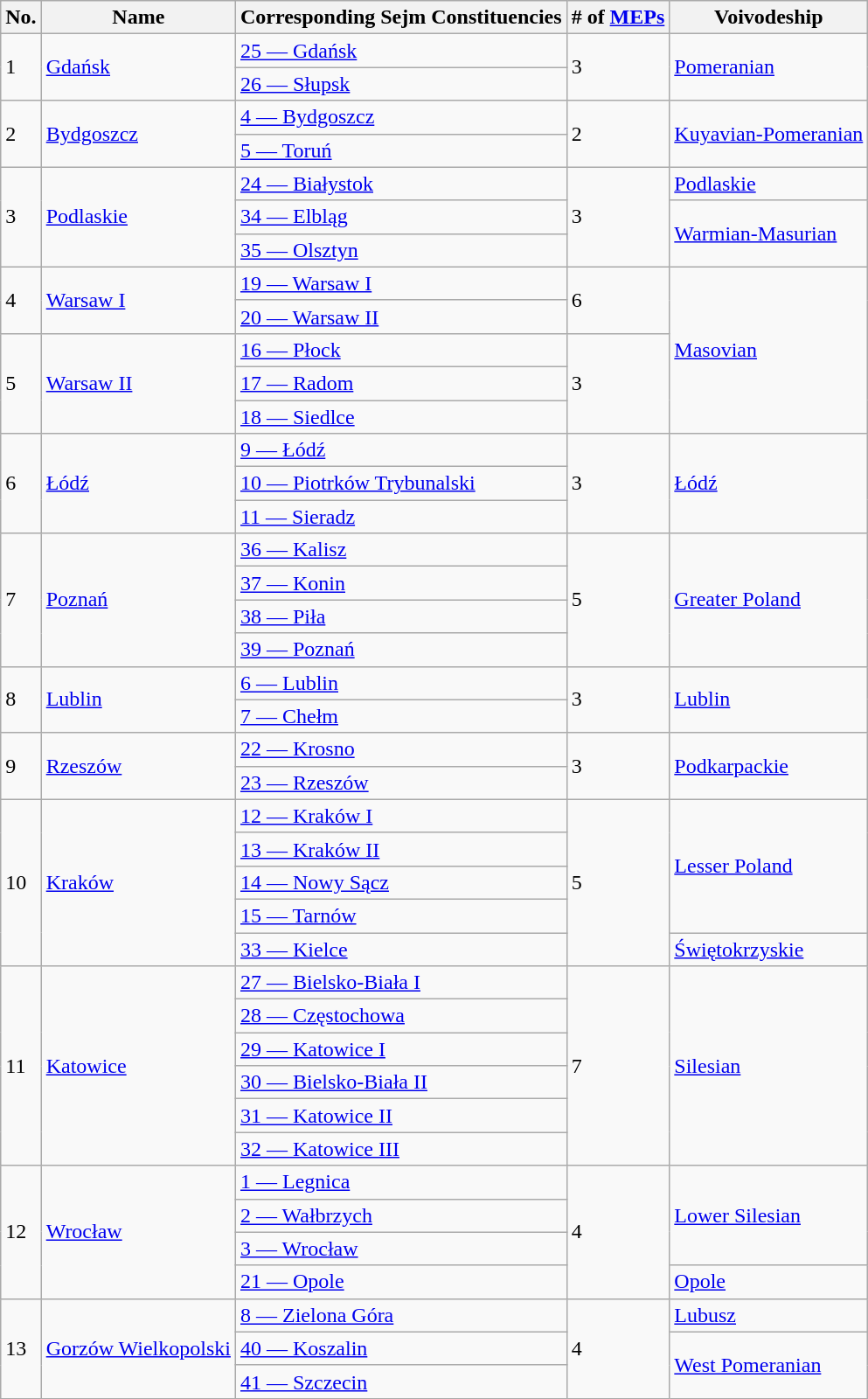<table class="wikitable sortable">
<tr>
<th>No.</th>
<th>Name</th>
<th>Corresponding Sejm Constituencies</th>
<th># of <a href='#'>MEPs</a></th>
<th>Voivodeship</th>
</tr>
<tr>
<td rowspan="2">1</td>
<td rowspan="2"><a href='#'>Gdańsk</a></td>
<td><a href='#'>25 — Gdańsk</a></td>
<td rowspan="2">3</td>
<td rowspan="2"><a href='#'>Pomeranian</a></td>
</tr>
<tr>
<td><a href='#'>26 — Słupsk</a></td>
</tr>
<tr>
<td rowspan="2">2</td>
<td rowspan="2"><a href='#'>Bydgoszcz</a></td>
<td><a href='#'>4 — Bydgoszcz</a></td>
<td rowspan="2">2</td>
<td rowspan="2"><a href='#'>Kuyavian-Pomeranian</a></td>
</tr>
<tr>
<td><a href='#'>5 — Toruń</a></td>
</tr>
<tr>
<td rowspan="3">3</td>
<td rowspan="3"><a href='#'>Podlaskie</a></td>
<td><a href='#'>24 — Białystok</a></td>
<td rowspan="3">3</td>
<td><a href='#'>Podlaskie</a></td>
</tr>
<tr>
<td><a href='#'>34 — Elbląg</a></td>
<td rowspan="2"><a href='#'>Warmian-Masurian</a></td>
</tr>
<tr>
<td><a href='#'>35 — Olsztyn</a></td>
</tr>
<tr>
<td rowspan="2">4</td>
<td rowspan="2"><a href='#'>Warsaw I</a></td>
<td><a href='#'>19 — Warsaw I</a></td>
<td rowspan="2">6</td>
<td rowspan="5"><a href='#'>Masovian</a></td>
</tr>
<tr>
<td><a href='#'>20 — Warsaw II</a></td>
</tr>
<tr>
<td rowspan="3">5</td>
<td rowspan="3"><a href='#'>Warsaw II</a></td>
<td><a href='#'>16 — Płock</a></td>
<td rowspan="3">3</td>
</tr>
<tr>
<td><a href='#'>17 — Radom</a></td>
</tr>
<tr>
<td><a href='#'>18 — Siedlce</a></td>
</tr>
<tr>
<td rowspan="3">6</td>
<td rowspan="3"><a href='#'>Łódź</a></td>
<td><a href='#'>9 — Łódź</a></td>
<td rowspan="3">3</td>
<td rowspan="3"><a href='#'>Łódź</a></td>
</tr>
<tr>
<td><a href='#'>10 — Piotrków Trybunalski</a></td>
</tr>
<tr>
<td><a href='#'>11 — Sieradz</a></td>
</tr>
<tr>
<td rowspan="4">7</td>
<td rowspan="4"><a href='#'>Poznań</a></td>
<td><a href='#'>36 — Kalisz</a></td>
<td rowspan="4">5</td>
<td rowspan="4"><a href='#'>Greater Poland</a></td>
</tr>
<tr>
<td><a href='#'>37 — Konin</a></td>
</tr>
<tr>
<td><a href='#'>38 — Piła</a></td>
</tr>
<tr>
<td><a href='#'>39 — Poznań</a></td>
</tr>
<tr>
<td rowspan="2">8</td>
<td rowspan="2"><a href='#'>Lublin</a></td>
<td><a href='#'>6 — Lublin</a></td>
<td rowspan="2">3</td>
<td rowspan="2"><a href='#'>Lublin</a></td>
</tr>
<tr>
<td><a href='#'>7 — Chełm</a></td>
</tr>
<tr>
<td rowspan="2">9</td>
<td rowspan="2"><a href='#'>Rzeszów</a></td>
<td><a href='#'>22 — Krosno</a></td>
<td rowspan="2">3</td>
<td rowspan="2"><a href='#'>Podkarpackie</a></td>
</tr>
<tr>
<td><a href='#'>23 — Rzeszów</a></td>
</tr>
<tr>
<td rowspan="5">10</td>
<td rowspan="5"><a href='#'>Kraków</a></td>
<td><a href='#'>12 — Kraków I</a></td>
<td rowspan="5">5</td>
<td rowspan="4"><a href='#'>Lesser Poland</a></td>
</tr>
<tr>
<td><a href='#'>13 — Kraków II</a></td>
</tr>
<tr>
<td><a href='#'>14 — Nowy Sącz</a></td>
</tr>
<tr>
<td><a href='#'>15 — Tarnów</a></td>
</tr>
<tr>
<td><a href='#'>33 — Kielce</a></td>
<td><a href='#'>Świętokrzyskie</a></td>
</tr>
<tr>
<td rowspan="6">11</td>
<td rowspan="6"><a href='#'>Katowice</a></td>
<td><a href='#'>27 — Bielsko-Biała I</a></td>
<td rowspan="6">7</td>
<td rowspan="6"><a href='#'>Silesian</a></td>
</tr>
<tr>
<td><a href='#'>28 — Częstochowa</a></td>
</tr>
<tr>
<td><a href='#'>29 — Katowice I</a></td>
</tr>
<tr>
<td><a href='#'>30 — Bielsko-Biała II</a></td>
</tr>
<tr>
<td><a href='#'>31 — Katowice II</a></td>
</tr>
<tr>
<td><a href='#'>32 — Katowice III</a></td>
</tr>
<tr>
<td rowspan="4">12</td>
<td rowspan="4"><a href='#'>Wrocław</a></td>
<td><a href='#'>1 — Legnica</a></td>
<td rowspan="4">4</td>
<td rowspan="3"><a href='#'>Lower Silesian</a></td>
</tr>
<tr>
<td><a href='#'>2 — Wałbrzych</a></td>
</tr>
<tr>
<td><a href='#'>3 — Wrocław</a></td>
</tr>
<tr>
<td><a href='#'>21 — Opole</a></td>
<td><a href='#'>Opole</a></td>
</tr>
<tr>
<td rowspan="3">13</td>
<td rowspan="3"><a href='#'>Gorzów Wielkopolski</a></td>
<td><a href='#'>8 — Zielona Góra</a></td>
<td rowspan="3">4</td>
<td><a href='#'>Lubusz</a></td>
</tr>
<tr>
<td><a href='#'>40 — Koszalin</a></td>
<td rowspan="2"><a href='#'>West Pomeranian</a></td>
</tr>
<tr>
<td><a href='#'>41 — Szczecin</a></td>
</tr>
</table>
